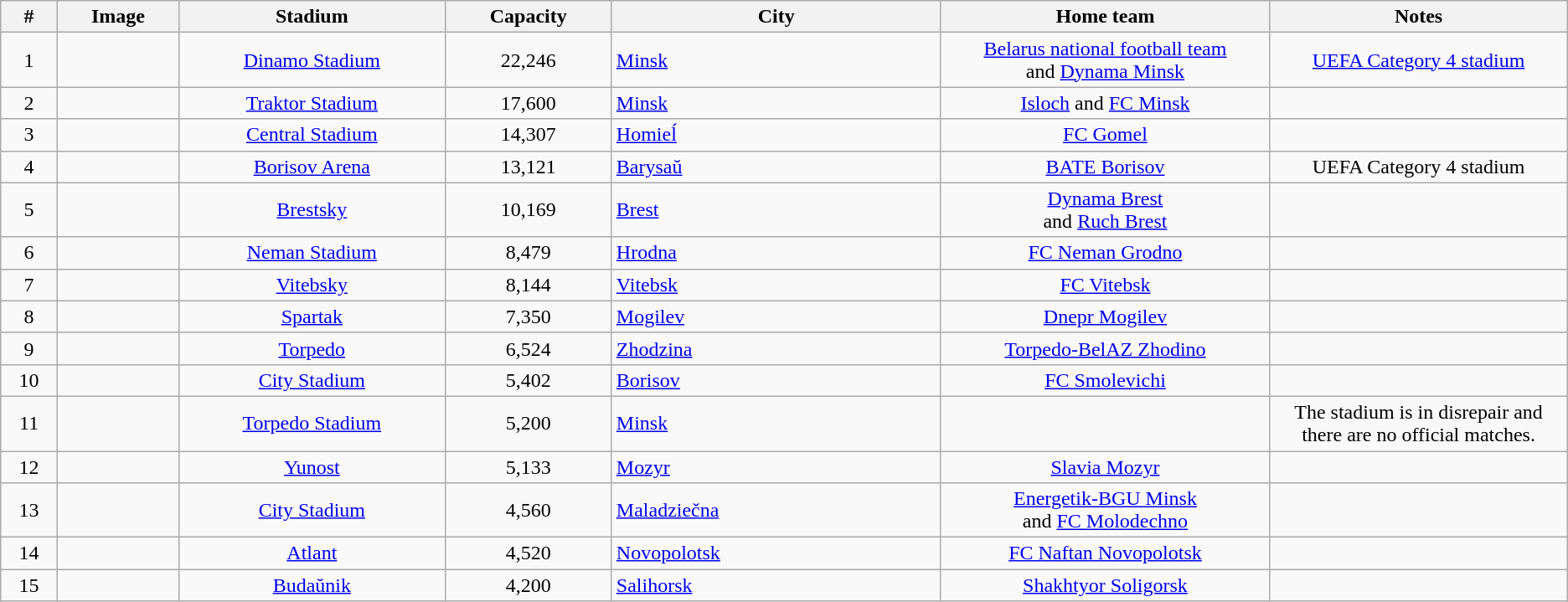<table class="wikitable sortable">
<tr>
<th>#</th>
<th class="unsortable">Image</th>
<th style="width: 17%">Stadium</th>
<th>Capacity</th>
<th style="width: 21%">City</th>
<th style="width: 21%">Home team</th>
<th style="width: 19%">Notes</th>
</tr>
<tr>
<td style="text-align:center;">1</td>
<td></td>
<td style="text-align:center;"><a href='#'>Dinamo Stadium</a></td>
<td style="text-align:center;">22,246</td>
<td><a href='#'>Minsk</a></td>
<td style="text-align:center;"><a href='#'>Belarus national football team</a><br>and <a href='#'>Dynama Minsk</a></td>
<td style="text-align:center;"><a href='#'>UEFA Category 4 stadium</a></td>
</tr>
<tr>
<td style="text-align:center;">2</td>
<td></td>
<td style="text-align:center;"><a href='#'>Traktor Stadium</a></td>
<td style="text-align:center;">17,600</td>
<td><a href='#'>Minsk</a></td>
<td style="text-align:center;"><a href='#'>Isloch</a> and <a href='#'>FC Minsk</a></td>
<td></td>
</tr>
<tr>
<td style="text-align:center;">3</td>
<td></td>
<td style="text-align:center;"><a href='#'>Central Stadium</a></td>
<td style="text-align:center;">14,307</td>
<td><a href='#'>Homieĺ</a></td>
<td style="text-align:center;"><a href='#'>FC Gomel</a></td>
<td></td>
</tr>
<tr>
<td style="text-align:center;">4</td>
<td></td>
<td style="text-align:center;"><a href='#'>Borisov Arena</a></td>
<td style="text-align:center;">13,121</td>
<td><a href='#'>Barysaŭ</a></td>
<td style="text-align:center;"><a href='#'>BATE Borisov</a></td>
<td style="text-align:center;">UEFA Category 4 stadium</td>
</tr>
<tr>
<td style="text-align:center;">5</td>
<td></td>
<td style="text-align:center;"><a href='#'>Brestsky</a></td>
<td style="text-align:center;">10,169</td>
<td><a href='#'>Brest</a></td>
<td style="text-align:center;"><a href='#'>Dynama Brest</a><br>and <a href='#'>Ruch Brest</a></td>
<td></td>
</tr>
<tr>
<td style="text-align:center;">6</td>
<td></td>
<td style="text-align:center;"><a href='#'>Neman Stadium</a></td>
<td style="text-align:center;">8,479</td>
<td><a href='#'>Hrodna</a></td>
<td style="text-align:center;"><a href='#'>FC Neman Grodno</a></td>
<td></td>
</tr>
<tr>
<td style="text-align:center;">7</td>
<td></td>
<td style="text-align:center;"><a href='#'>Vitebsky</a></td>
<td style="text-align:center;">8,144</td>
<td><a href='#'>Vitebsk</a></td>
<td style="text-align:center;"><a href='#'>FC Vitebsk</a></td>
<td></td>
</tr>
<tr>
<td style="text-align:center;">8</td>
<td></td>
<td style="text-align:center;"><a href='#'>Spartak</a></td>
<td style="text-align:center;">7,350</td>
<td><a href='#'>Mogilev</a></td>
<td style="text-align:center;"><a href='#'>Dnepr Mogilev</a></td>
<td></td>
</tr>
<tr>
<td style="text-align:center;">9</td>
<td></td>
<td style="text-align:center;"><a href='#'>Torpedo</a></td>
<td style="text-align:center;">6,524</td>
<td><a href='#'>Zhodzina</a></td>
<td style="text-align:center;"><a href='#'>Torpedo-BelAZ Zhodino</a></td>
<td></td>
</tr>
<tr>
<td style="text-align:center;">10</td>
<td></td>
<td style="text-align:center;"><a href='#'>City Stadium</a></td>
<td style="text-align:center;">5,402</td>
<td><a href='#'>Borisov</a></td>
<td style="text-align:center;"><a href='#'>FC Smolevichi</a></td>
<td></td>
</tr>
<tr>
<td style="text-align:center;">11</td>
<td></td>
<td style="text-align:center;"><a href='#'>Torpedo Stadium</a></td>
<td style="text-align:center;">5,200</td>
<td><a href='#'>Minsk</a></td>
<td></td>
<td style="text-align:center;">The stadium is in disrepair and there are no official matches.</td>
</tr>
<tr>
<td style="text-align:center;">12</td>
<td></td>
<td style="text-align:center;"><a href='#'>Yunost</a></td>
<td style="text-align:center;">5,133</td>
<td><a href='#'>Mozyr</a></td>
<td style="text-align:center;"><a href='#'>Slavia Mozyr</a></td>
<td></td>
</tr>
<tr>
<td style="text-align:center;">13</td>
<td></td>
<td style="text-align:center;"><a href='#'>City Stadium</a></td>
<td style="text-align:center;">4,560</td>
<td><a href='#'>Maladziečna</a></td>
<td style="text-align:center;"><a href='#'>Energetik-BGU Minsk</a><br>and <a href='#'>FC Molodechno</a></td>
<td></td>
</tr>
<tr>
<td style="text-align:center;">14</td>
<td></td>
<td style="text-align:center;"><a href='#'>Atlant</a></td>
<td style="text-align:center;">4,520</td>
<td><a href='#'>Novopolotsk</a></td>
<td style="text-align:center;"><a href='#'>FC Naftan Novopolotsk</a></td>
<td></td>
</tr>
<tr>
<td style="text-align:center;">15</td>
<td></td>
<td style="text-align:center;"><a href='#'>Budaŭnik</a></td>
<td style="text-align:center;">4,200</td>
<td><a href='#'>Salihorsk</a></td>
<td style="text-align:center;"><a href='#'>Shakhtyor Soligorsk</a></td>
<td></td>
</tr>
</table>
